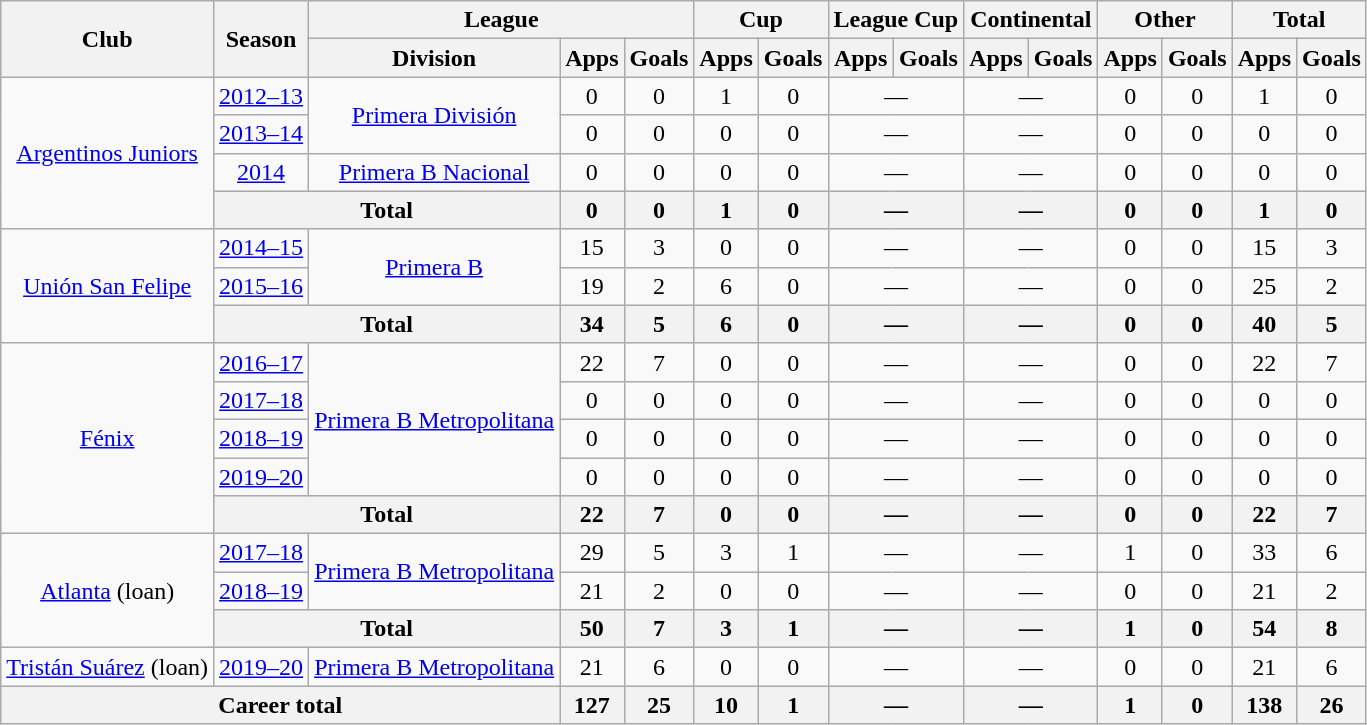<table class="wikitable" style="text-align:center">
<tr>
<th rowspan="2">Club</th>
<th rowspan="2">Season</th>
<th colspan="3">League</th>
<th colspan="2">Cup</th>
<th colspan="2">League Cup</th>
<th colspan="2">Continental</th>
<th colspan="2">Other</th>
<th colspan="2">Total</th>
</tr>
<tr>
<th>Division</th>
<th>Apps</th>
<th>Goals</th>
<th>Apps</th>
<th>Goals</th>
<th>Apps</th>
<th>Goals</th>
<th>Apps</th>
<th>Goals</th>
<th>Apps</th>
<th>Goals</th>
<th>Apps</th>
<th>Goals</th>
</tr>
<tr>
<td rowspan="4"><a href='#'>Argentinos Juniors</a></td>
<td><a href='#'>2012–13</a></td>
<td rowspan="2"><a href='#'>Primera División</a></td>
<td>0</td>
<td>0</td>
<td>1</td>
<td>0</td>
<td colspan="2">—</td>
<td colspan="2">—</td>
<td>0</td>
<td>0</td>
<td>1</td>
<td>0</td>
</tr>
<tr>
<td><a href='#'>2013–14</a></td>
<td>0</td>
<td>0</td>
<td>0</td>
<td>0</td>
<td colspan="2">—</td>
<td colspan="2">—</td>
<td>0</td>
<td>0</td>
<td>0</td>
<td>0</td>
</tr>
<tr>
<td><a href='#'>2014</a></td>
<td rowspan="1"><a href='#'>Primera B Nacional</a></td>
<td>0</td>
<td>0</td>
<td>0</td>
<td>0</td>
<td colspan="2">—</td>
<td colspan="2">—</td>
<td>0</td>
<td>0</td>
<td>0</td>
<td>0</td>
</tr>
<tr>
<th colspan="2">Total</th>
<th>0</th>
<th>0</th>
<th>1</th>
<th>0</th>
<th colspan="2">—</th>
<th colspan="2">—</th>
<th>0</th>
<th>0</th>
<th>1</th>
<th>0</th>
</tr>
<tr>
<td rowspan="3"><a href='#'>Unión San Felipe</a></td>
<td><a href='#'>2014–15</a></td>
<td rowspan="2"><a href='#'>Primera B</a></td>
<td>15</td>
<td>3</td>
<td>0</td>
<td>0</td>
<td colspan="2">—</td>
<td colspan="2">—</td>
<td>0</td>
<td>0</td>
<td>15</td>
<td>3</td>
</tr>
<tr>
<td><a href='#'>2015–16</a></td>
<td>19</td>
<td>2</td>
<td>6</td>
<td>0</td>
<td colspan="2">—</td>
<td colspan="2">—</td>
<td>0</td>
<td>0</td>
<td>25</td>
<td>2</td>
</tr>
<tr>
<th colspan="2">Total</th>
<th>34</th>
<th>5</th>
<th>6</th>
<th>0</th>
<th colspan="2">—</th>
<th colspan="2">—</th>
<th>0</th>
<th>0</th>
<th>40</th>
<th>5</th>
</tr>
<tr>
<td rowspan="5"><a href='#'>Fénix</a></td>
<td><a href='#'>2016–17</a></td>
<td rowspan="4"><a href='#'>Primera B Metropolitana</a></td>
<td>22</td>
<td>7</td>
<td>0</td>
<td>0</td>
<td colspan="2">—</td>
<td colspan="2">—</td>
<td>0</td>
<td>0</td>
<td>22</td>
<td>7</td>
</tr>
<tr>
<td><a href='#'>2017–18</a></td>
<td>0</td>
<td>0</td>
<td>0</td>
<td>0</td>
<td colspan="2">—</td>
<td colspan="2">—</td>
<td>0</td>
<td>0</td>
<td>0</td>
<td>0</td>
</tr>
<tr>
<td><a href='#'>2018–19</a></td>
<td>0</td>
<td>0</td>
<td>0</td>
<td>0</td>
<td colspan="2">—</td>
<td colspan="2">—</td>
<td>0</td>
<td>0</td>
<td>0</td>
<td>0</td>
</tr>
<tr>
<td><a href='#'>2019–20</a></td>
<td>0</td>
<td>0</td>
<td>0</td>
<td>0</td>
<td colspan="2">—</td>
<td colspan="2">—</td>
<td>0</td>
<td>0</td>
<td>0</td>
<td>0</td>
</tr>
<tr>
<th colspan="2">Total</th>
<th>22</th>
<th>7</th>
<th>0</th>
<th>0</th>
<th colspan="2">—</th>
<th colspan="2">—</th>
<th>0</th>
<th>0</th>
<th>22</th>
<th>7</th>
</tr>
<tr>
<td rowspan="3"><a href='#'>Atlanta</a> (loan)</td>
<td><a href='#'>2017–18</a></td>
<td rowspan="2"><a href='#'>Primera B Metropolitana</a></td>
<td>29</td>
<td>5</td>
<td>3</td>
<td>1</td>
<td colspan="2">—</td>
<td colspan="2">—</td>
<td>1</td>
<td>0</td>
<td>33</td>
<td>6</td>
</tr>
<tr>
<td><a href='#'>2018–19</a></td>
<td>21</td>
<td>2</td>
<td>0</td>
<td>0</td>
<td colspan="2">—</td>
<td colspan="2">—</td>
<td>0</td>
<td>0</td>
<td>21</td>
<td>2</td>
</tr>
<tr>
<th colspan="2">Total</th>
<th>50</th>
<th>7</th>
<th>3</th>
<th>1</th>
<th colspan="2">—</th>
<th colspan="2">—</th>
<th>1</th>
<th>0</th>
<th>54</th>
<th>8</th>
</tr>
<tr>
<td rowspan="1"><a href='#'>Tristán Suárez</a> (loan)</td>
<td><a href='#'>2019–20</a></td>
<td rowspan="1"><a href='#'>Primera B Metropolitana</a></td>
<td>21</td>
<td>6</td>
<td>0</td>
<td>0</td>
<td colspan="2">—</td>
<td colspan="2">—</td>
<td>0</td>
<td>0</td>
<td>21</td>
<td>6</td>
</tr>
<tr>
<th colspan="3">Career total</th>
<th>127</th>
<th>25</th>
<th>10</th>
<th>1</th>
<th colspan="2">—</th>
<th colspan="2">—</th>
<th>1</th>
<th>0</th>
<th>138</th>
<th>26</th>
</tr>
</table>
